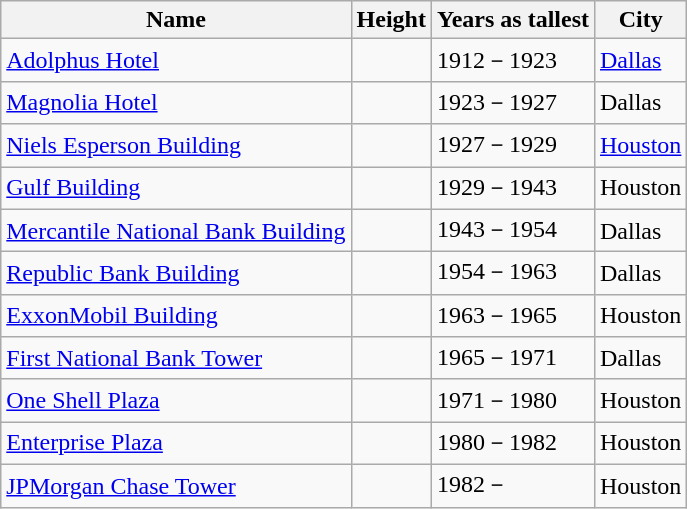<table class="wikitable">
<tr>
<th>Name</th>
<th>Height</th>
<th>Years as tallest</th>
<th>City</th>
</tr>
<tr>
<td><a href='#'>Adolphus Hotel</a></td>
<td></td>
<td>1912－1923</td>
<td><a href='#'>Dallas</a></td>
</tr>
<tr>
<td><a href='#'>Magnolia Hotel</a></td>
<td></td>
<td>1923－1927</td>
<td>Dallas</td>
</tr>
<tr>
<td><a href='#'>Niels Esperson Building</a></td>
<td></td>
<td>1927－1929</td>
<td><a href='#'>Houston</a></td>
</tr>
<tr>
<td><a href='#'>Gulf Building</a></td>
<td></td>
<td>1929－1943</td>
<td>Houston</td>
</tr>
<tr>
<td><a href='#'>Mercantile National Bank Building</a></td>
<td></td>
<td>1943－1954</td>
<td>Dallas</td>
</tr>
<tr>
<td><a href='#'>Republic Bank Building</a></td>
<td></td>
<td>1954－1963</td>
<td>Dallas</td>
</tr>
<tr>
<td><a href='#'>ExxonMobil Building</a></td>
<td></td>
<td>1963－1965</td>
<td>Houston</td>
</tr>
<tr>
<td><a href='#'>First National Bank Tower</a></td>
<td></td>
<td>1965－1971</td>
<td>Dallas</td>
</tr>
<tr>
<td><a href='#'>One Shell Plaza</a></td>
<td></td>
<td>1971－1980</td>
<td>Houston</td>
</tr>
<tr>
<td><a href='#'>Enterprise Plaza</a></td>
<td></td>
<td>1980－1982</td>
<td>Houston</td>
</tr>
<tr>
<td><a href='#'>JPMorgan Chase Tower</a></td>
<td></td>
<td>1982－</td>
<td>Houston</td>
</tr>
</table>
